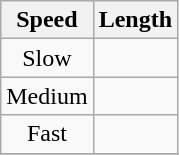<table class=wikitable>
<tr>
<th> Speed </th>
<th>Length</th>
</tr>
<tr>
<td align=center>Slow</td>
<td align=center>  </td>
</tr>
<tr>
<td align=center>Medium</td>
<td align=center>  </td>
</tr>
<tr>
<td align=center>Fast</td>
<td align=center>  </td>
</tr>
<tr>
</tr>
</table>
